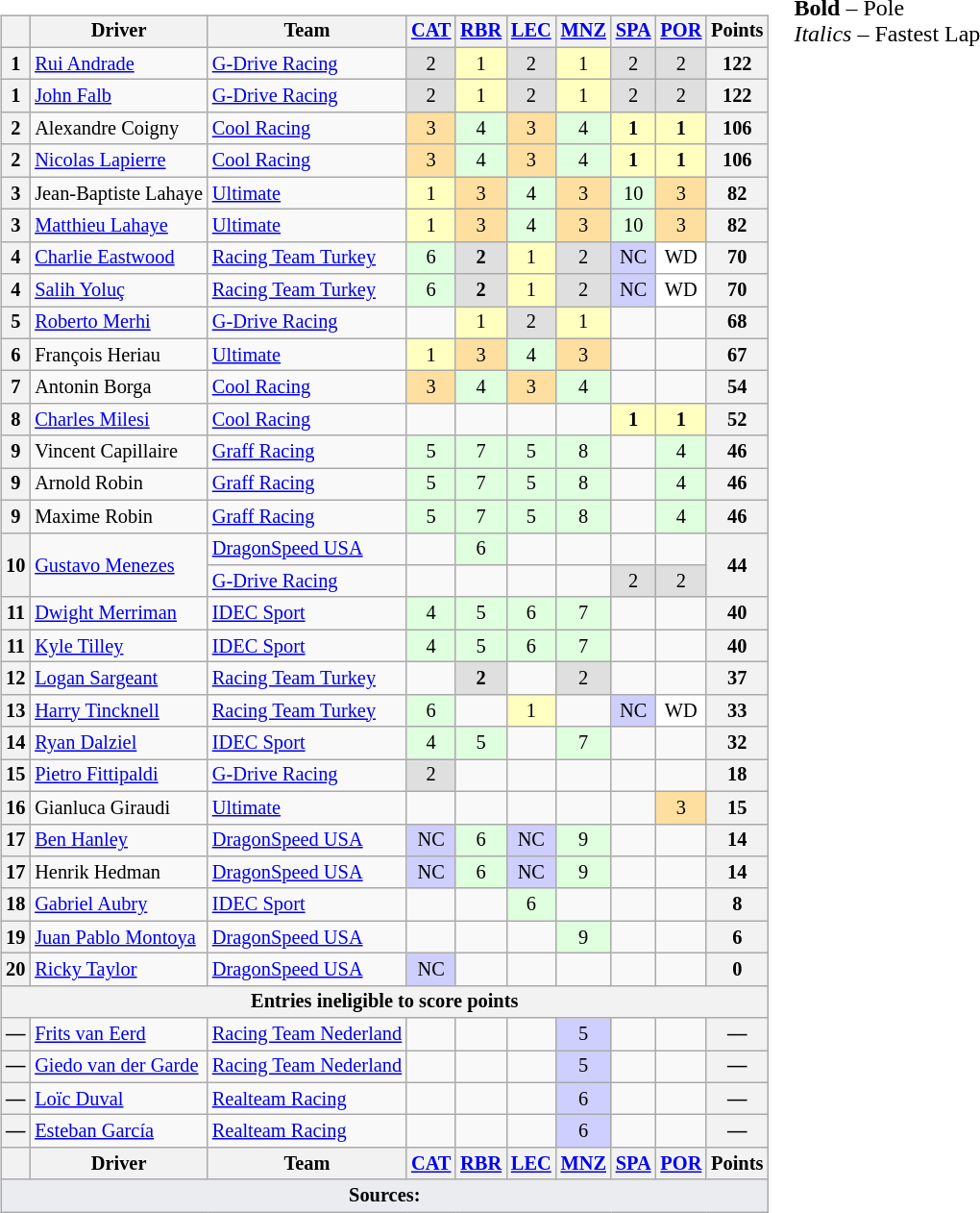<table>
<tr>
<td valign="top"><br><table class="wikitable" style="font-size:85%; text-align:center;">
<tr>
<th></th>
<th>Driver</th>
<th>Team</th>
<th><a href='#'>CAT</a><br></th>
<th><a href='#'>RBR</a><br></th>
<th><a href='#'>LEC</a><br></th>
<th><a href='#'>MNZ</a><br></th>
<th><a href='#'>SPA</a><br></th>
<th><a href='#'>POR</a><br></th>
<th>Points</th>
</tr>
<tr>
<th>1</th>
<td align="left"> <a href='#'>Rui Andrade</a></td>
<td align="left"> <a href='#'>G-Drive Racing</a></td>
<td style="background:#dfdfdf;">2</td>
<td style="background:#ffffbf;">1</td>
<td style="background:#dfdfdf;">2</td>
<td style="background:#ffffbf;">1</td>
<td style="background:#dfdfdf;">2</td>
<td style="background:#dfdfdf;">2</td>
<th>122</th>
</tr>
<tr>
<th>1</th>
<td align="left"> <a href='#'>John Falb</a></td>
<td align="left"> <a href='#'>G-Drive Racing</a></td>
<td style="background:#dfdfdf;">2</td>
<td style="background:#ffffbf;">1</td>
<td style="background:#dfdfdf;">2</td>
<td style="background:#ffffbf;">1</td>
<td style="background:#dfdfdf;">2</td>
<td style="background:#dfdfdf;">2</td>
<th>122</th>
</tr>
<tr>
<th>2</th>
<td align="left"> Alexandre Coigny</td>
<td align="left"> <a href='#'>Cool Racing</a></td>
<td style="background:#ffdf9f;">3</td>
<td style="background:#dfffdf;">4</td>
<td style="background:#ffdf9f;">3</td>
<td style="background:#dfffdf;">4</td>
<td style="background:#ffffbf;"><strong>1</strong></td>
<td style="background:#ffffbf;"><strong>1</strong></td>
<th>106</th>
</tr>
<tr>
<th>2</th>
<td align="left"> <a href='#'>Nicolas Lapierre</a></td>
<td align="left"> <a href='#'>Cool Racing</a></td>
<td style="background:#ffdf9f;">3</td>
<td style="background:#dfffdf;">4</td>
<td style="background:#ffdf9f;">3</td>
<td style="background:#dfffdf;">4</td>
<td style="background:#ffffbf;"><strong>1</strong></td>
<td style="background:#ffffbf;"><strong>1</strong></td>
<th>106</th>
</tr>
<tr>
<th>3</th>
<td align="left"> Jean-Baptiste Lahaye</td>
<td align="left"> <a href='#'>Ultimate</a></td>
<td style="background:#ffffbf;">1</td>
<td style="background:#ffdf9f;">3</td>
<td style="background:#dfffdf;">4</td>
<td style="background:#ffdf9f;">3</td>
<td style="background:#dfffdf;">10</td>
<td style="background:#ffdf9f;">3</td>
<th>82</th>
</tr>
<tr>
<th>3</th>
<td align="left"> <a href='#'>Matthieu Lahaye</a></td>
<td align="left"> <a href='#'>Ultimate</a></td>
<td style="background:#ffffbf;">1</td>
<td style="background:#ffdf9f;">3</td>
<td style="background:#dfffdf;">4</td>
<td style="background:#ffdf9f;">3</td>
<td style="background:#dfffdf;">10</td>
<td style="background:#ffdf9f;">3</td>
<th>82</th>
</tr>
<tr>
<th>4</th>
<td align="left"> <a href='#'>Charlie Eastwood</a></td>
<td align="left"> <a href='#'>Racing Team Turkey</a></td>
<td style="background:#dfffdf;">6</td>
<td style="background:#dfdfdf;"><strong>2</strong></td>
<td style="background:#ffffbf;">1</td>
<td style="background:#dfdfdf;">2</td>
<td style="background:#cfcfff;">NC</td>
<td style="background:#ffffff;">WD</td>
<th>70</th>
</tr>
<tr>
<th>4</th>
<td align="left"> <a href='#'>Salih Yoluç</a></td>
<td align="left"> <a href='#'>Racing Team Turkey</a></td>
<td style="background:#dfffdf;">6</td>
<td style="background:#dfdfdf;"><strong>2</strong></td>
<td style="background:#ffffbf;">1</td>
<td style="background:#dfdfdf;">2</td>
<td style="background:#cfcfff;">NC</td>
<td style="background:#ffffff;">WD</td>
<th>70</th>
</tr>
<tr>
<th>5</th>
<td align="left"> <a href='#'>Roberto Merhi</a></td>
<td align="left"> <a href='#'>G-Drive Racing</a></td>
<td></td>
<td style="background:#ffffbf;">1</td>
<td style="background:#dfdfdf;">2</td>
<td style="background:#ffffbf;">1</td>
<td></td>
<td></td>
<th>68</th>
</tr>
<tr>
<th>6</th>
<td align="left"> François Heriau</td>
<td align="left"> <a href='#'>Ultimate</a></td>
<td style="background:#ffffbf;">1</td>
<td style="background:#ffdf9f;">3</td>
<td style="background:#dfffdf;">4</td>
<td style="background:#ffdf9f;">3</td>
<td></td>
<td></td>
<th>67</th>
</tr>
<tr>
<th>7</th>
<td align="left"> Antonin Borga</td>
<td align="left"> <a href='#'>Cool Racing</a></td>
<td style="background:#ffdf9f;">3</td>
<td style="background:#dfffdf;">4</td>
<td style="background:#ffdf9f;">3</td>
<td style="background:#dfffdf;">4</td>
<td></td>
<td></td>
<th>54</th>
</tr>
<tr>
<th>8</th>
<td align="left"> <a href='#'>Charles Milesi</a></td>
<td align="left"> <a href='#'>Cool Racing</a></td>
<td></td>
<td></td>
<td></td>
<td></td>
<td style="background:#ffffbf;"><strong>1</strong></td>
<td style="background:#ffffbf;"><strong>1</strong></td>
<th>52</th>
</tr>
<tr>
<th>9</th>
<td align="left"> Vincent Capillaire</td>
<td align="left"> <a href='#'>Graff Racing</a></td>
<td style="background:#dfffdf;">5</td>
<td style="background:#dfffdf;">7</td>
<td style="background:#dfffdf;">5</td>
<td style="background:#dfffdf;">8</td>
<td></td>
<td style="background:#dfffdf;">4</td>
<th>46</th>
</tr>
<tr>
<th>9</th>
<td align="left"> Arnold Robin</td>
<td align="left"> <a href='#'>Graff Racing</a></td>
<td style="background:#dfffdf;">5</td>
<td style="background:#dfffdf;">7</td>
<td style="background:#dfffdf;">5</td>
<td style="background:#dfffdf;">8</td>
<td></td>
<td style="background:#dfffdf;">4</td>
<th>46</th>
</tr>
<tr>
<th>9</th>
<td align="left"> Maxime Robin</td>
<td align="left"> <a href='#'>Graff Racing</a></td>
<td style="background:#dfffdf;">5</td>
<td style="background:#dfffdf;">7</td>
<td style="background:#dfffdf;">5</td>
<td style="background:#dfffdf;">8</td>
<td></td>
<td style="background:#dfffdf;">4</td>
<th>46</th>
</tr>
<tr>
<th rowspan="2">10</th>
<td rowspan="2" align="left"> <a href='#'>Gustavo Menezes</a></td>
<td align="left"> <a href='#'>DragonSpeed USA</a></td>
<td></td>
<td style="background:#dfffdf;">6</td>
<td></td>
<td></td>
<td></td>
<td></td>
<th rowspan="2">44</th>
</tr>
<tr>
<td align="left"> <a href='#'>G-Drive Racing</a></td>
<td></td>
<td></td>
<td></td>
<td></td>
<td style="background:#dfdfdf;">2</td>
<td style="background:#dfdfdf;">2</td>
</tr>
<tr>
<th>11</th>
<td align="left"> <a href='#'>Dwight Merriman</a></td>
<td align="left"> <a href='#'>IDEC Sport</a></td>
<td style="background:#dfffdf;">4</td>
<td style="background:#dfffdf;">5</td>
<td style="background:#dfffdf;">6</td>
<td style="background:#dfffdf;">7</td>
<td></td>
<td></td>
<th>40</th>
</tr>
<tr>
<th>11</th>
<td align="left"> <a href='#'>Kyle Tilley</a></td>
<td align="left"> <a href='#'>IDEC Sport</a></td>
<td style="background:#dfffdf;">4</td>
<td style="background:#dfffdf;">5</td>
<td style="background:#dfffdf;">6</td>
<td style="background:#dfffdf;">7</td>
<td></td>
<td></td>
<th>40</th>
</tr>
<tr>
<th>12</th>
<td align="left"> <a href='#'>Logan Sargeant</a></td>
<td align="left"> <a href='#'>Racing Team Turkey</a></td>
<td></td>
<td style="background:#dfdfdf;"><strong>2</strong></td>
<td></td>
<td style="background:#dfdfdf;">2</td>
<td></td>
<td></td>
<th>37</th>
</tr>
<tr>
<th>13</th>
<td align="left"> <a href='#'>Harry Tincknell</a></td>
<td align="left"> <a href='#'>Racing Team Turkey</a></td>
<td style="background:#dfffdf;">6</td>
<td></td>
<td style="background:#ffffbf;">1</td>
<td></td>
<td style="background:#cfcfff;">NC</td>
<td style="background:#ffffff;">WD</td>
<th>33</th>
</tr>
<tr>
<th>14</th>
<td align="left"> <a href='#'>Ryan Dalziel</a></td>
<td align="left"> <a href='#'>IDEC Sport</a></td>
<td style="background:#dfffdf;">4</td>
<td style="background:#dfffdf;">5</td>
<td></td>
<td style="background:#dfffdf;">7</td>
<td></td>
<td></td>
<th>32</th>
</tr>
<tr>
<th>15</th>
<td align="left"> <a href='#'>Pietro Fittipaldi</a></td>
<td align="left"> <a href='#'>G-Drive Racing</a></td>
<td style="background:#dfdfdf;">2</td>
<td></td>
<td></td>
<td></td>
<td></td>
<td></td>
<th>18</th>
</tr>
<tr>
<th>16</th>
<td align="left"> Gianluca Giraudi</td>
<td align="left"> <a href='#'>Ultimate</a></td>
<td></td>
<td></td>
<td></td>
<td></td>
<td></td>
<td style="background:#ffdf9f;">3</td>
<th>15</th>
</tr>
<tr>
<th>17</th>
<td align="left"> <a href='#'>Ben Hanley</a></td>
<td align="left"> <a href='#'>DragonSpeed USA</a></td>
<td style="background:#cfcfff;">NC</td>
<td style="background:#dfffdf;">6</td>
<td style="background:#cfcfff;">NC</td>
<td style="background:#dfffdf;">9</td>
<td></td>
<td></td>
<th>14</th>
</tr>
<tr>
<th>17</th>
<td align="left"> Henrik Hedman</td>
<td align="left"> <a href='#'>DragonSpeed USA</a></td>
<td style="background:#cfcfff;">NC</td>
<td style="background:#dfffdf;">6</td>
<td style="background:#cfcfff;">NC</td>
<td style="background:#dfffdf;">9</td>
<td></td>
<td></td>
<th>14</th>
</tr>
<tr>
<th>18</th>
<td align="left"> <a href='#'>Gabriel Aubry</a></td>
<td align="left"> <a href='#'>IDEC Sport</a></td>
<td></td>
<td></td>
<td style="background:#dfffdf;">6</td>
<td></td>
<td></td>
<td></td>
<th>8</th>
</tr>
<tr>
<th>19</th>
<td align="left"> <a href='#'>Juan Pablo Montoya</a></td>
<td align="left"> <a href='#'>DragonSpeed USA</a></td>
<td></td>
<td></td>
<td></td>
<td style="background:#dfffdf;">9</td>
<td></td>
<td></td>
<th>6</th>
</tr>
<tr>
<th>20</th>
<td align="left"> <a href='#'>Ricky Taylor</a></td>
<td align="left"> <a href='#'>DragonSpeed USA</a></td>
<td style="background:#cfcfff;">NC</td>
<td></td>
<td></td>
<td></td>
<td></td>
<td></td>
<th>0</th>
</tr>
<tr>
<th colspan="10">Entries ineligible to score points</th>
</tr>
<tr>
<th>—</th>
<td align="left"> <a href='#'>Frits van Eerd</a></td>
<td align="left"> <a href='#'>Racing Team Nederland</a></td>
<td></td>
<td></td>
<td></td>
<td style="background:#cfcfff;">5</td>
<td></td>
<td></td>
<th>—</th>
</tr>
<tr>
<th>—</th>
<td align="left"> <a href='#'>Giedo van der Garde</a></td>
<td align="left"> <a href='#'>Racing Team Nederland</a></td>
<td></td>
<td></td>
<td></td>
<td style="background:#cfcfff;">5</td>
<td></td>
<td></td>
<th>—</th>
</tr>
<tr>
<th>—</th>
<td align="left"> <a href='#'>Loïc Duval</a></td>
<td align="left"> <a href='#'>Realteam Racing</a></td>
<td></td>
<td></td>
<td></td>
<td style="background:#cfcfff;">6</td>
<td></td>
<td></td>
<th>—</th>
</tr>
<tr>
<th>—</th>
<td align="left"> <a href='#'>Esteban García</a></td>
<td align="left"> <a href='#'>Realteam Racing</a></td>
<td></td>
<td></td>
<td></td>
<td style="background:#cfcfff;">6</td>
<td></td>
<td></td>
<th>—</th>
</tr>
<tr>
<th></th>
<th>Driver</th>
<th>Team</th>
<th><a href='#'>CAT</a><br></th>
<th><a href='#'>RBR</a><br></th>
<th><a href='#'>LEC</a><br></th>
<th><a href='#'>MNZ</a><br></th>
<th><a href='#'>SPA</a><br></th>
<th><a href='#'>POR</a><br></th>
<th>Points</th>
</tr>
<tr class="sortbottom">
<td colspan="10" style="background-color:#EAECF0;text-align:center"><strong>Sources:</strong></td>
</tr>
</table>
</td>
<td valign="top"><br><span><strong>Bold</strong> – Pole</span><br><span><em>Italics</em> – Fastest Lap</span></td>
</tr>
</table>
